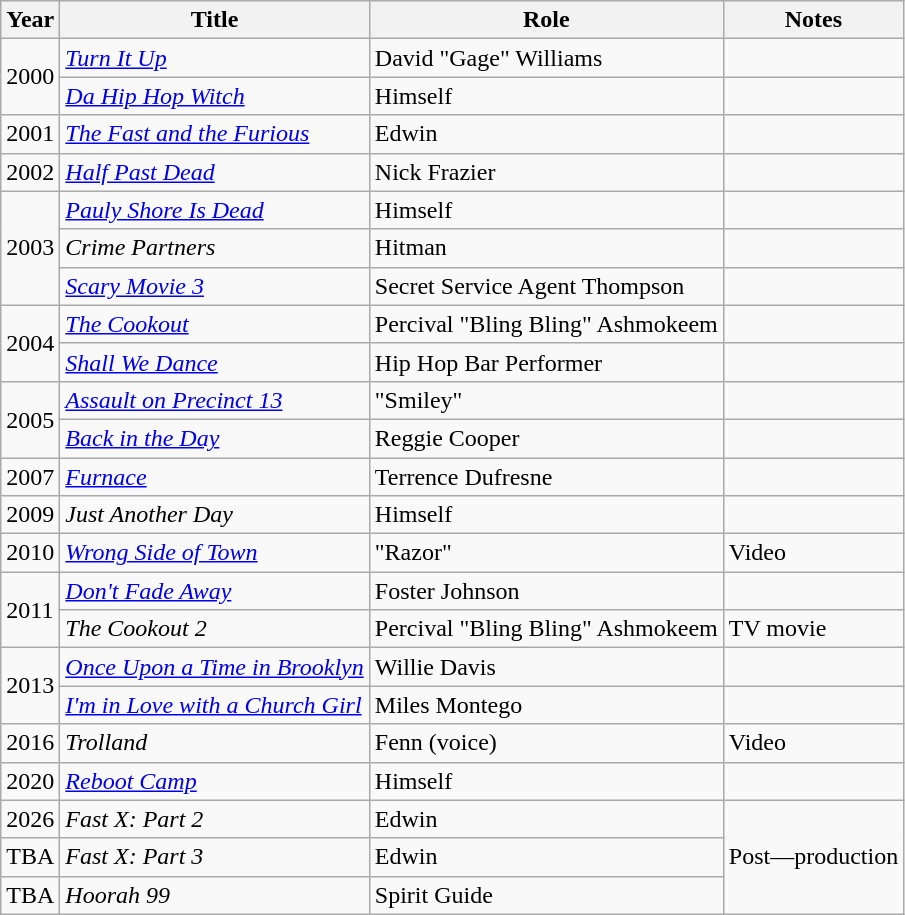<table class="wikitable plainrowheaders sortable" style="margin-right: 0;">
<tr>
<th>Year</th>
<th>Title</th>
<th>Role</th>
<th>Notes</th>
</tr>
<tr>
<td rowspan=2>2000</td>
<td><em><a href='#'>Turn It Up</a></em></td>
<td>David "Gage" Williams</td>
<td></td>
</tr>
<tr>
<td><em><a href='#'>Da Hip Hop Witch</a></em></td>
<td>Himself</td>
<td></td>
</tr>
<tr>
<td>2001</td>
<td><em><a href='#'>The Fast and the Furious</a></em></td>
<td>Edwin</td>
<td></td>
</tr>
<tr>
<td>2002</td>
<td><em><a href='#'>Half Past Dead</a></em></td>
<td>Nick Frazier</td>
<td></td>
</tr>
<tr>
<td rowspan=3>2003</td>
<td><em><a href='#'>Pauly Shore Is Dead</a></em></td>
<td>Himself</td>
<td></td>
</tr>
<tr>
<td><em>Crime Partners</em></td>
<td>Hitman</td>
<td></td>
</tr>
<tr>
<td><em><a href='#'>Scary Movie 3</a></em></td>
<td>Secret Service Agent Thompson</td>
<td></td>
</tr>
<tr>
<td rowspan=2>2004</td>
<td><em><a href='#'>The Cookout</a></em></td>
<td>Percival "Bling Bling" Ashmokeem</td>
<td></td>
</tr>
<tr>
<td><em><a href='#'>Shall We Dance</a></em></td>
<td>Hip Hop Bar Performer</td>
<td></td>
</tr>
<tr>
<td rowspan=2>2005</td>
<td><em><a href='#'>Assault on Precinct 13</a></em></td>
<td>"Smiley"</td>
<td></td>
</tr>
<tr>
<td><em><a href='#'>Back in the Day</a></em></td>
<td>Reggie Cooper</td>
<td></td>
</tr>
<tr>
<td>2007</td>
<td><em><a href='#'>Furnace</a></em></td>
<td>Terrence Dufresne</td>
<td></td>
</tr>
<tr>
<td>2009</td>
<td><em>Just Another Day</em></td>
<td>Himself</td>
<td></td>
</tr>
<tr>
<td>2010</td>
<td><em><a href='#'>Wrong Side of Town</a></em></td>
<td>"Razor"</td>
<td>Video</td>
</tr>
<tr>
<td rowspan=2>2011</td>
<td><em><a href='#'>Don't Fade Away</a></em></td>
<td>Foster Johnson</td>
<td></td>
</tr>
<tr>
<td><em>The Cookout 2</em></td>
<td>Percival "Bling Bling" Ashmokeem</td>
<td>TV movie</td>
</tr>
<tr>
<td rowspan=2>2013</td>
<td><em><a href='#'>Once Upon a Time in Brooklyn</a></em></td>
<td>Willie Davis</td>
<td></td>
</tr>
<tr>
<td><em><a href='#'>I'm in Love with a Church Girl</a></em></td>
<td>Miles Montego</td>
<td></td>
</tr>
<tr>
<td>2016</td>
<td><em>Trolland</em></td>
<td>Fenn (voice)</td>
<td>Video</td>
</tr>
<tr>
<td>2020</td>
<td><em><a href='#'>Reboot Camp</a></em></td>
<td>Himself</td>
<td></td>
</tr>
<tr>
<td>2026</td>
<td><em>Fast X: Part 2</em></td>
<td>Edwin</td>
<td rowspan="3">Post—production</td>
</tr>
<tr>
<td>TBA</td>
<td><em>Fast X: Part 3</em></td>
<td>Edwin</td>
</tr>
<tr>
<td>TBA</td>
<td><em>Hoorah 99</em></td>
<td>Spirit Guide</td>
</tr>
</table>
